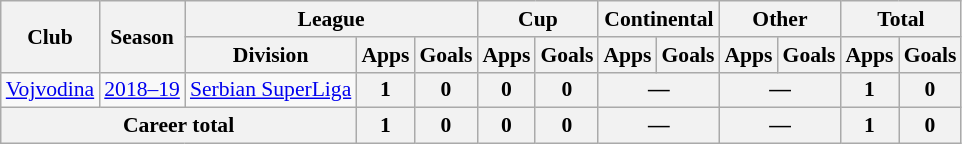<table class="wikitable" style="text-align: center;font-size:90%">
<tr>
<th rowspan="2">Club</th>
<th rowspan="2">Season</th>
<th colspan="3">League</th>
<th colspan="2">Cup</th>
<th colspan="2">Continental</th>
<th colspan="2">Other</th>
<th colspan="2">Total</th>
</tr>
<tr>
<th>Division</th>
<th>Apps</th>
<th>Goals</th>
<th>Apps</th>
<th>Goals</th>
<th>Apps</th>
<th>Goals</th>
<th>Apps</th>
<th>Goals</th>
<th>Apps</th>
<th>Goals</th>
</tr>
<tr>
<td><a href='#'>Vojvodina</a></td>
<td><a href='#'>2018–19</a></td>
<td><a href='#'>Serbian SuperLiga</a></td>
<th>1</th>
<th>0</th>
<th>0</th>
<th>0</th>
<th colspan="2">—</th>
<th colspan="2">—</th>
<th>1</th>
<th>0</th>
</tr>
<tr>
<th colspan="3">Career total</th>
<th>1</th>
<th>0</th>
<th>0</th>
<th>0</th>
<th colspan="2">—</th>
<th colspan="2">—</th>
<th>1</th>
<th>0</th>
</tr>
</table>
